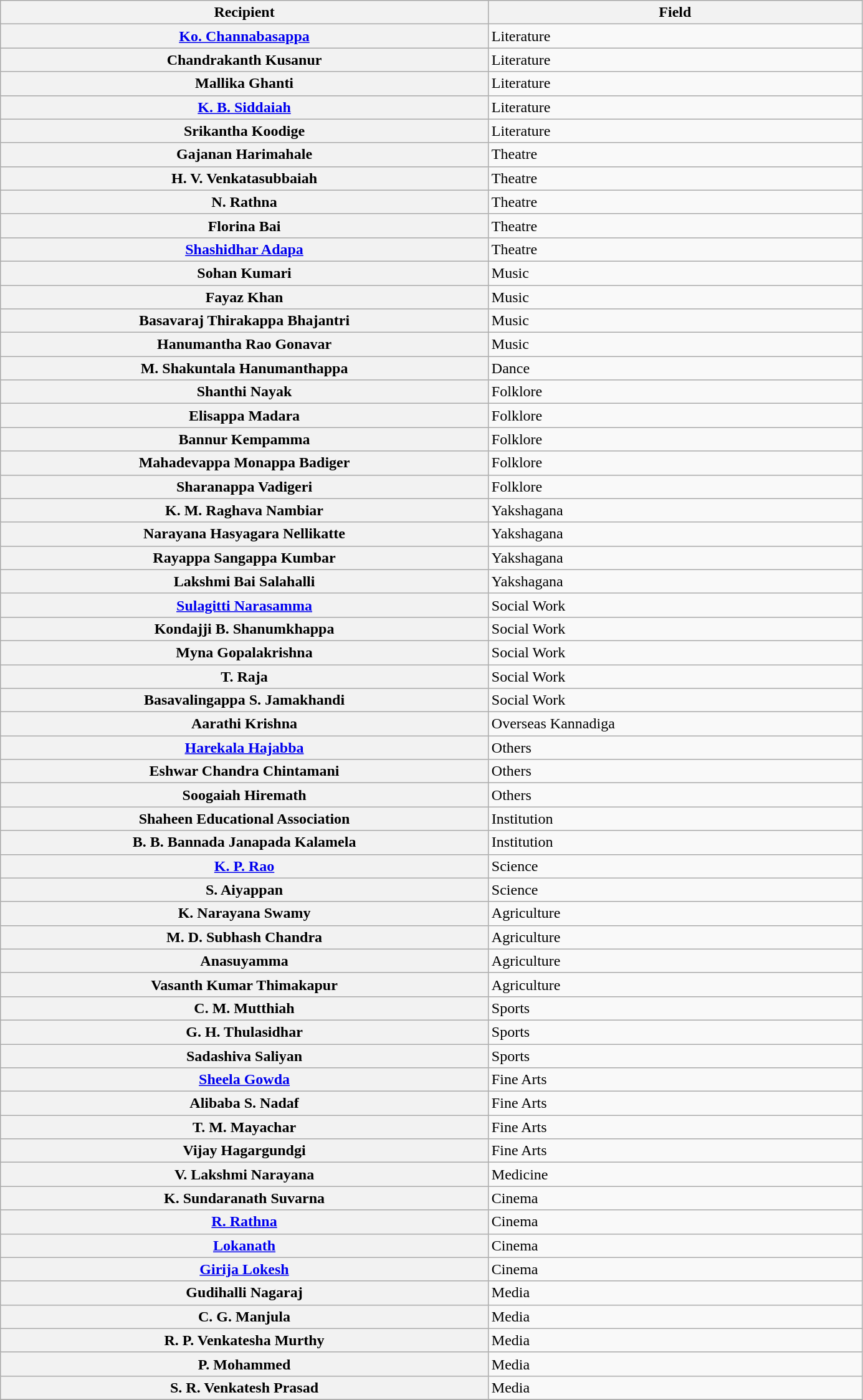<table class="wikitable plainrowheaders sortable" style="width:73%">
<tr>
<th scope="col" style="width:30%">Recipient</th>
<th scope="col" style="width:23%">Field</th>
</tr>
<tr>
<th scope="row"><a href='#'>Ko. Channabasappa</a></th>
<td>Literature</td>
</tr>
<tr>
<th scope="row">Chandrakanth Kusanur</th>
<td>Literature</td>
</tr>
<tr>
<th scope="row">Mallika Ghanti</th>
<td>Literature</td>
</tr>
<tr>
<th scope="row"><a href='#'>K. B. Siddaiah</a></th>
<td>Literature</td>
</tr>
<tr>
<th scope="row">Srikantha Koodige</th>
<td>Literature</td>
</tr>
<tr>
<th scope="row">Gajanan Harimahale</th>
<td>Theatre</td>
</tr>
<tr>
<th scope="row">H. V. Venkatasubbaiah</th>
<td>Theatre</td>
</tr>
<tr>
<th scope="row">N. Rathna</th>
<td>Theatre</td>
</tr>
<tr>
<th scope="row">Florina Bai</th>
<td>Theatre</td>
</tr>
<tr>
<th scope="row"><a href='#'>Shashidhar Adapa</a></th>
<td>Theatre</td>
</tr>
<tr>
<th scope="row">Sohan Kumari</th>
<td>Music</td>
</tr>
<tr>
<th scope="row">Fayaz Khan</th>
<td>Music</td>
</tr>
<tr>
<th scope="row">Basavaraj Thirakappa Bhajantri</th>
<td>Music</td>
</tr>
<tr>
<th scope="row">Hanumantha Rao Gonavar</th>
<td>Music</td>
</tr>
<tr>
<th scope="row">M. Shakuntala Hanumanthappa</th>
<td>Dance</td>
</tr>
<tr>
<th scope="row">Shanthi Nayak</th>
<td>Folklore</td>
</tr>
<tr>
<th scope="row">Elisappa Madara</th>
<td>Folklore</td>
</tr>
<tr>
<th scope="row">Bannur Kempamma</th>
<td>Folklore</td>
</tr>
<tr>
<th scope="row">Mahadevappa Monappa Badiger</th>
<td>Folklore</td>
</tr>
<tr>
<th scope="row">Sharanappa Vadigeri</th>
<td>Folklore</td>
</tr>
<tr>
<th scope="row">K. M. Raghava Nambiar</th>
<td>Yakshagana</td>
</tr>
<tr>
<th scope="row">Narayana Hasyagara Nellikatte</th>
<td>Yakshagana</td>
</tr>
<tr>
<th scope="row">Rayappa Sangappa Kumbar</th>
<td>Yakshagana</td>
</tr>
<tr>
<th scope="row">Lakshmi Bai Salahalli</th>
<td>Yakshagana</td>
</tr>
<tr>
<th scope="row"><a href='#'>Sulagitti Narasamma</a></th>
<td>Social Work</td>
</tr>
<tr>
<th scope="row">Kondajji B. Shanumkhappa</th>
<td>Social Work</td>
</tr>
<tr>
<th scope="row">Myna Gopalakrishna</th>
<td>Social Work</td>
</tr>
<tr>
<th scope="row">T. Raja</th>
<td>Social Work</td>
</tr>
<tr>
<th scope="row">Basavalingappa S. Jamakhandi</th>
<td>Social Work</td>
</tr>
<tr>
<th scope="row">Aarathi Krishna</th>
<td>Overseas Kannadiga</td>
</tr>
<tr>
<th scope="row"><a href='#'>Harekala Hajabba</a></th>
<td>Others</td>
</tr>
<tr>
<th scope="row">Eshwar Chandra Chintamani</th>
<td>Others</td>
</tr>
<tr>
<th scope="row">Soogaiah Hiremath</th>
<td>Others</td>
</tr>
<tr>
<th scope="row">Shaheen Educational Association</th>
<td>Institution</td>
</tr>
<tr>
<th scope="row">B. B. Bannada Janapada Kalamela</th>
<td>Institution</td>
</tr>
<tr>
<th scope="row"><a href='#'>K. P. Rao</a></th>
<td>Science</td>
</tr>
<tr>
<th scope="row">S. Aiyappan</th>
<td>Science</td>
</tr>
<tr>
<th scope="row">K. Narayana Swamy</th>
<td>Agriculture</td>
</tr>
<tr>
<th scope="row">M. D. Subhash Chandra</th>
<td>Agriculture</td>
</tr>
<tr>
<th scope="row">Anasuyamma</th>
<td>Agriculture</td>
</tr>
<tr>
<th scope="row">Vasanth Kumar Thimakapur</th>
<td>Agriculture</td>
</tr>
<tr>
<th scope="row">C. M. Mutthiah</th>
<td>Sports</td>
</tr>
<tr>
<th scope="row">G. H. Thulasidhar</th>
<td>Sports</td>
</tr>
<tr>
<th scope="row">Sadashiva Saliyan</th>
<td>Sports</td>
</tr>
<tr>
<th scope="row"><a href='#'>Sheela Gowda</a></th>
<td>Fine Arts</td>
</tr>
<tr>
<th scope="row">Alibaba S. Nadaf</th>
<td>Fine Arts</td>
</tr>
<tr>
<th scope="row">T. M. Mayachar</th>
<td>Fine Arts</td>
</tr>
<tr>
<th scope="row">Vijay Hagargundgi</th>
<td>Fine Arts</td>
</tr>
<tr>
<th scope="row">V. Lakshmi Narayana</th>
<td>Medicine</td>
</tr>
<tr>
<th scope="row">K. Sundaranath Suvarna</th>
<td>Cinema</td>
</tr>
<tr>
<th scope="row"><a href='#'>R. Rathna</a></th>
<td>Cinema</td>
</tr>
<tr>
<th scope="row"><a href='#'>Lokanath</a></th>
<td>Cinema</td>
</tr>
<tr>
<th scope="row"><a href='#'>Girija Lokesh</a></th>
<td>Cinema</td>
</tr>
<tr>
<th scope="row">Gudihalli Nagaraj</th>
<td>Media</td>
</tr>
<tr>
<th scope="row">C. G. Manjula</th>
<td>Media</td>
</tr>
<tr>
<th scope="row">R. P. Venkatesha Murthy</th>
<td>Media</td>
</tr>
<tr>
<th scope="row">P. Mohammed</th>
<td>Media</td>
</tr>
<tr>
<th scope="row">S. R. Venkatesh Prasad</th>
<td>Media</td>
</tr>
<tr>
</tr>
</table>
